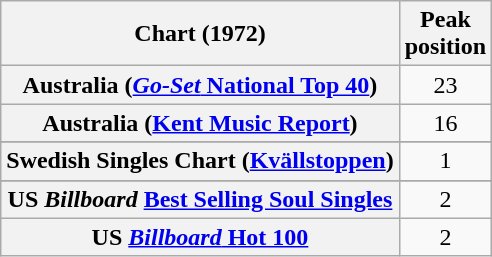<table class="wikitable sortable plainrowheaders">
<tr>
<th scope="col">Chart (1972)</th>
<th scope="col">Peak<br>position</th>
</tr>
<tr>
<th scope="row">Australia (<a href='#'><em>Go-Set</em> National Top 40</a>)</th>
<td align="center">23</td>
</tr>
<tr>
<th scope="row">Australia (<a href='#'>Kent Music Report</a>)</th>
<td align="center">16</td>
</tr>
<tr>
</tr>
<tr>
</tr>
<tr>
<th scope="row">Swedish Singles Chart (<a href='#'>Kvällstoppen</a>)</th>
<td align="center">1</td>
</tr>
<tr>
</tr>
<tr>
<th scope="row">US <em>Billboard</em> <a href='#'>Best Selling Soul Singles</a></th>
<td align="center">2</td>
</tr>
<tr>
<th scope="row">US <a href='#'><em>Billboard</em> Hot 100</a></th>
<td align="center">2</td>
</tr>
</table>
